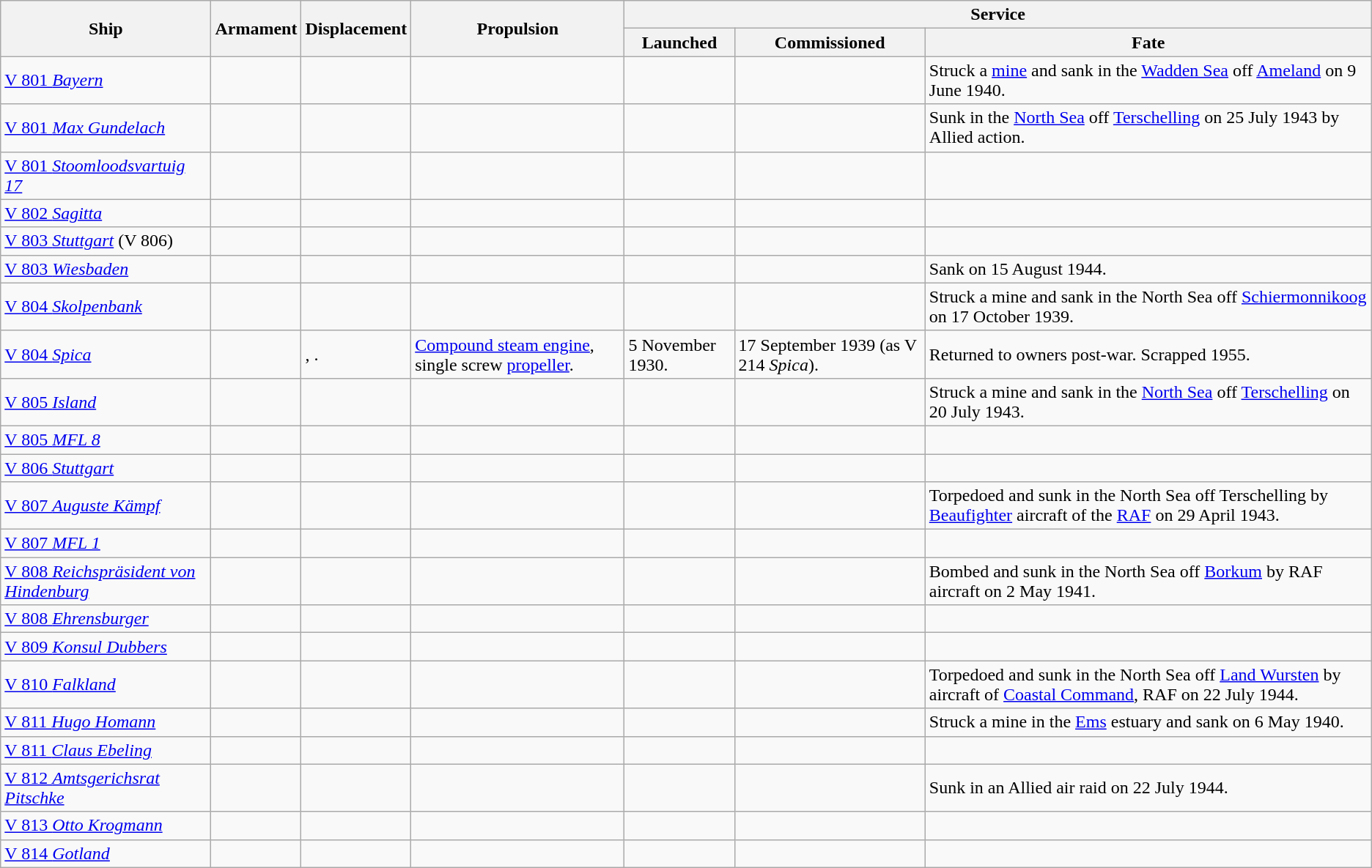<table class="wikitable">
<tr>
<th rowspan="2">Ship</th>
<th rowspan="2">Armament</th>
<th rowspan="2">Displacement</th>
<th rowspan="2">Propulsion</th>
<th colspan="3">Service</th>
</tr>
<tr>
<th>Launched</th>
<th>Commissioned</th>
<th>Fate</th>
</tr>
<tr>
<td><a href='#'>V 801 <em>Bayern</em></a></td>
<td></td>
<td></td>
<td></td>
<td></td>
<td></td>
<td>Struck a <a href='#'>mine</a> and sank in the <a href='#'>Wadden Sea</a> off <a href='#'>Ameland</a> on 9 June 1940.</td>
</tr>
<tr>
<td><a href='#'>V 801 <em>Max Gundelach</em></a></td>
<td></td>
<td></td>
<td></td>
<td></td>
<td></td>
<td>Sunk in the <a href='#'>North Sea</a> off <a href='#'>Terschelling</a> on 25 July 1943 by Allied action.</td>
</tr>
<tr>
<td><a href='#'>V 801 <em>Stoomloodsvartuig 17</em></a></td>
<td></td>
<td></td>
<td></td>
<td></td>
<td></td>
<td></td>
</tr>
<tr>
<td><a href='#'>V 802 <em>Sagitta</em></a></td>
<td></td>
<td></td>
<td></td>
<td></td>
<td></td>
<td></td>
</tr>
<tr>
<td><a href='#'>V 803 <em>Stuttgart</em></a> (V 806)</td>
<td></td>
<td></td>
<td></td>
<td></td>
<td></td>
<td></td>
</tr>
<tr>
<td><a href='#'>V 803 <em>Wiesbaden</em></a></td>
<td></td>
<td></td>
<td></td>
<td></td>
<td></td>
<td>Sank on 15 August 1944.</td>
</tr>
<tr>
<td><a href='#'>V 804 <em>Skolpenbank</em></a></td>
<td></td>
<td></td>
<td></td>
<td></td>
<td></td>
<td>Struck a mine and sank in the North Sea off <a href='#'>Schiermonnikoog</a> on 17 October 1939.</td>
</tr>
<tr>
<td><a href='#'>V 804 <em>Spica</em></a></td>
<td></td>
<td>, .</td>
<td><a href='#'>Compound steam engine</a>, single screw <a href='#'>propeller</a>.</td>
<td>5 November 1930.</td>
<td>17 September 1939 (as V 214 <em>Spica</em>).</td>
<td>Returned to owners post-war. Scrapped 1955.</td>
</tr>
<tr>
<td><a href='#'>V 805 <em>Island</em></a></td>
<td></td>
<td></td>
<td></td>
<td></td>
<td></td>
<td>Struck a mine and sank in the <a href='#'>North Sea</a> off <a href='#'>Terschelling</a> on 20 July 1943.</td>
</tr>
<tr>
<td><a href='#'>V 805 <em>MFL 8</em></a></td>
<td></td>
<td></td>
<td></td>
<td></td>
<td></td>
<td></td>
</tr>
<tr>
<td><a href='#'>V 806 <em>Stuttgart</em></a></td>
<td></td>
<td></td>
<td></td>
<td></td>
<td></td>
<td></td>
</tr>
<tr>
<td><a href='#'>V 807 <em>Auguste Kämpf</em></a></td>
<td></td>
<td></td>
<td></td>
<td></td>
<td></td>
<td>Torpedoed and sunk in the North Sea off Terschelling by <a href='#'>Beaufighter</a> aircraft of the <a href='#'>RAF</a> on 29 April 1943.</td>
</tr>
<tr>
<td><a href='#'>V 807 <em>MFL 1</em></a></td>
<td></td>
<td></td>
<td></td>
<td></td>
<td></td>
<td></td>
</tr>
<tr>
<td><a href='#'>V 808 <em>Reichspräsident von Hindenburg</em></a></td>
<td></td>
<td></td>
<td></td>
<td></td>
<td></td>
<td>Bombed and sunk in the North Sea off <a href='#'>Borkum</a> by RAF aircraft on 2 May 1941.</td>
</tr>
<tr>
<td><a href='#'>V 808 <em>Ehrensburger</em></a></td>
<td></td>
<td></td>
<td></td>
<td></td>
<td></td>
<td></td>
</tr>
<tr>
<td><a href='#'>V 809 <em>Konsul Dubbers</em></a></td>
<td></td>
<td></td>
<td></td>
<td></td>
<td></td>
<td></td>
</tr>
<tr>
<td><a href='#'>V 810 <em>Falkland</em></a></td>
<td></td>
<td></td>
<td></td>
<td></td>
<td></td>
<td>Torpedoed and sunk in the North Sea off <a href='#'>Land Wursten</a> by aircraft of <a href='#'>Coastal Command</a>, RAF on 22 July 1944.</td>
</tr>
<tr>
<td><a href='#'>V 811 <em>Hugo Homann</em></a></td>
<td></td>
<td></td>
<td></td>
<td></td>
<td></td>
<td>Struck a mine in the <a href='#'>Ems</a> estuary and sank on 6 May 1940.</td>
</tr>
<tr>
<td><a href='#'>V 811 <em>Claus Ebeling</em></a></td>
<td></td>
<td></td>
<td></td>
<td></td>
<td></td>
<td></td>
</tr>
<tr>
<td><a href='#'>V 812 <em>Amtsgerichsrat Pitschke</em></a></td>
<td></td>
<td></td>
<td></td>
<td></td>
<td></td>
<td>Sunk in an Allied air raid on 22 July 1944.</td>
</tr>
<tr>
<td><a href='#'>V 813 <em>Otto Krogmann</em></a></td>
<td></td>
<td></td>
<td></td>
<td></td>
<td></td>
<td></td>
</tr>
<tr>
<td><a href='#'>V 814 <em>Gotland</em></a></td>
<td></td>
<td></td>
<td></td>
<td></td>
<td></td>
<td></td>
</tr>
</table>
